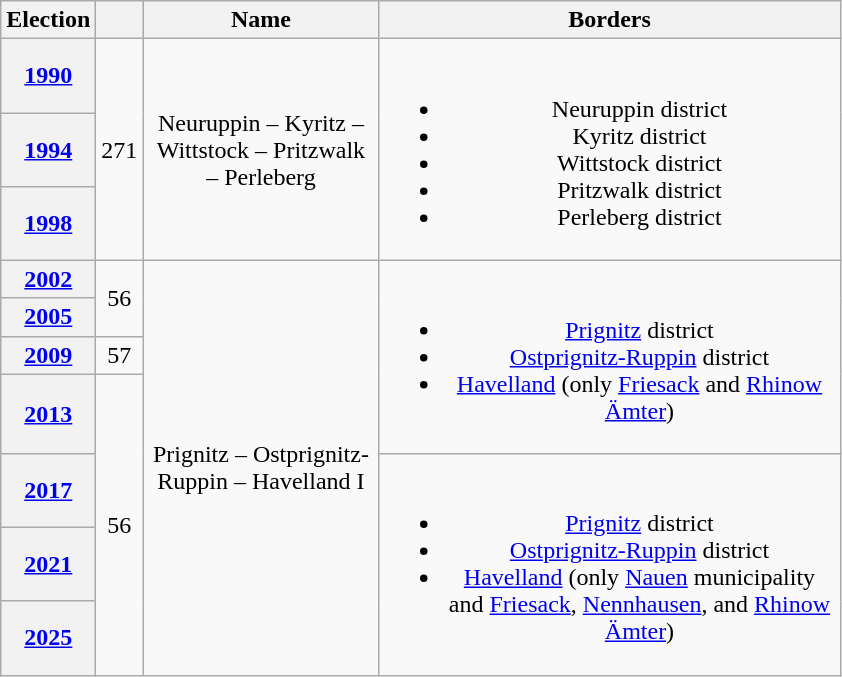<table class=wikitable style="text-align:center">
<tr>
<th>Election</th>
<th></th>
<th width=150px>Name</th>
<th width=300px>Borders</th>
</tr>
<tr>
<th><a href='#'>1990</a></th>
<td rowspan=3>271</td>
<td rowspan=3>Neuruppin – Kyritz – Wittstock – Pritzwalk – Perleberg</td>
<td rowspan=3><br><ul><li>Neuruppin district</li><li>Kyritz district</li><li>Wittstock district</li><li>Pritzwalk district</li><li>Perleberg district</li></ul></td>
</tr>
<tr>
<th><a href='#'>1994</a></th>
</tr>
<tr>
<th><a href='#'>1998</a></th>
</tr>
<tr>
<th><a href='#'>2002</a></th>
<td rowspan=2>56</td>
<td rowspan=7>Prignitz – Ostprignitz-Ruppin – Havelland I</td>
<td rowspan=4><br><ul><li><a href='#'>Prignitz</a> district</li><li><a href='#'>Ostprignitz-Ruppin</a> district</li><li><a href='#'>Havelland</a> (only <a href='#'>Friesack</a> and <a href='#'>Rhinow</a> <a href='#'>Ämter</a>)</li></ul></td>
</tr>
<tr>
<th><a href='#'>2005</a></th>
</tr>
<tr>
<th><a href='#'>2009</a></th>
<td>57</td>
</tr>
<tr>
<th><a href='#'>2013</a></th>
<td rowspan=4>56</td>
</tr>
<tr>
<th><a href='#'>2017</a></th>
<td rowspan=3><br><ul><li><a href='#'>Prignitz</a> district</li><li><a href='#'>Ostprignitz-Ruppin</a> district</li><li><a href='#'>Havelland</a> (only <a href='#'>Nauen</a> municipality and <a href='#'>Friesack</a>, <a href='#'>Nennhausen</a>, and <a href='#'>Rhinow</a> <a href='#'>Ämter</a>)</li></ul></td>
</tr>
<tr>
<th><a href='#'>2021</a></th>
</tr>
<tr>
<th><a href='#'>2025</a></th>
</tr>
</table>
